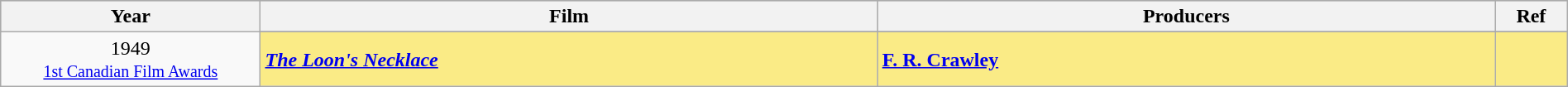<table class="wikitable" style="width:100%;">
<tr style="background:#bebebe;">
<th style="width:8%;">Year</th>
<th style="width:19%;">Film</th>
<th style="width:19%;">Producers</th>
<th style="width:2%;">Ref</th>
</tr>
<tr>
<td rowspan=2 align="center">1949 <br> <small><a href='#'>1st Canadian Film Awards</a></small></td>
</tr>
<tr style="background:#FAEB86;">
<td><strong><em><a href='#'>The Loon's Necklace</a></em></strong></td>
<td><strong><a href='#'>F. R. Crawley</a></strong></td>
<td></td>
</tr>
</table>
